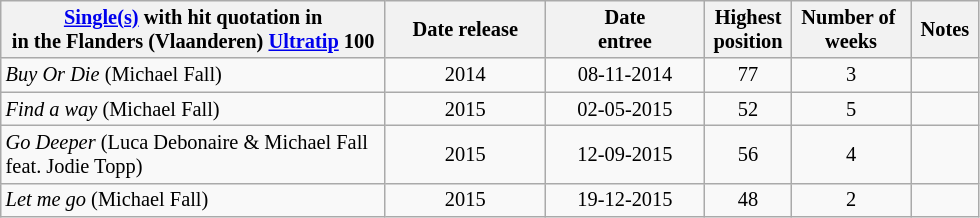<table class="wikitable sortable" style="margin:0.5em 1em 0.5em 0; font-size: 85%; text-align:center;">
<tr>
<th width=250><a href='#'>Single(s)</a> with hit quotation in<br> in the Flanders (Vlaanderen) <a href='#'>Ultratip</a> 100</th>
<th width="100">Date release</th>
<th width="100">Date <br>entree</th>
<th> Highest <br>position</th>
<th> Number of  <br>weeks</th>
<th> Notes </th>
</tr>
<tr>
<td align="left"><em>Buy Or Die</em> (Michael Fall)</td>
<td>2014</td>
<td>08-11-2014</td>
<td>77</td>
<td>3</td>
<td></td>
</tr>
<tr>
<td align="left"><em>Find a way</em> (Michael Fall)</td>
<td>2015</td>
<td>02-05-2015</td>
<td>52</td>
<td>5</td>
<td></td>
</tr>
<tr>
<td align="left"><em>Go Deeper</em> (Luca Debonaire & Michael Fall feat. Jodie Topp)</td>
<td>2015</td>
<td>12-09-2015</td>
<td>56</td>
<td>4</td>
<td></td>
</tr>
<tr>
<td align="left"><em>Let me go</em> (Michael Fall)</td>
<td>2015</td>
<td>19-12-2015</td>
<td>48</td>
<td>2</td>
<td></td>
</tr>
</table>
